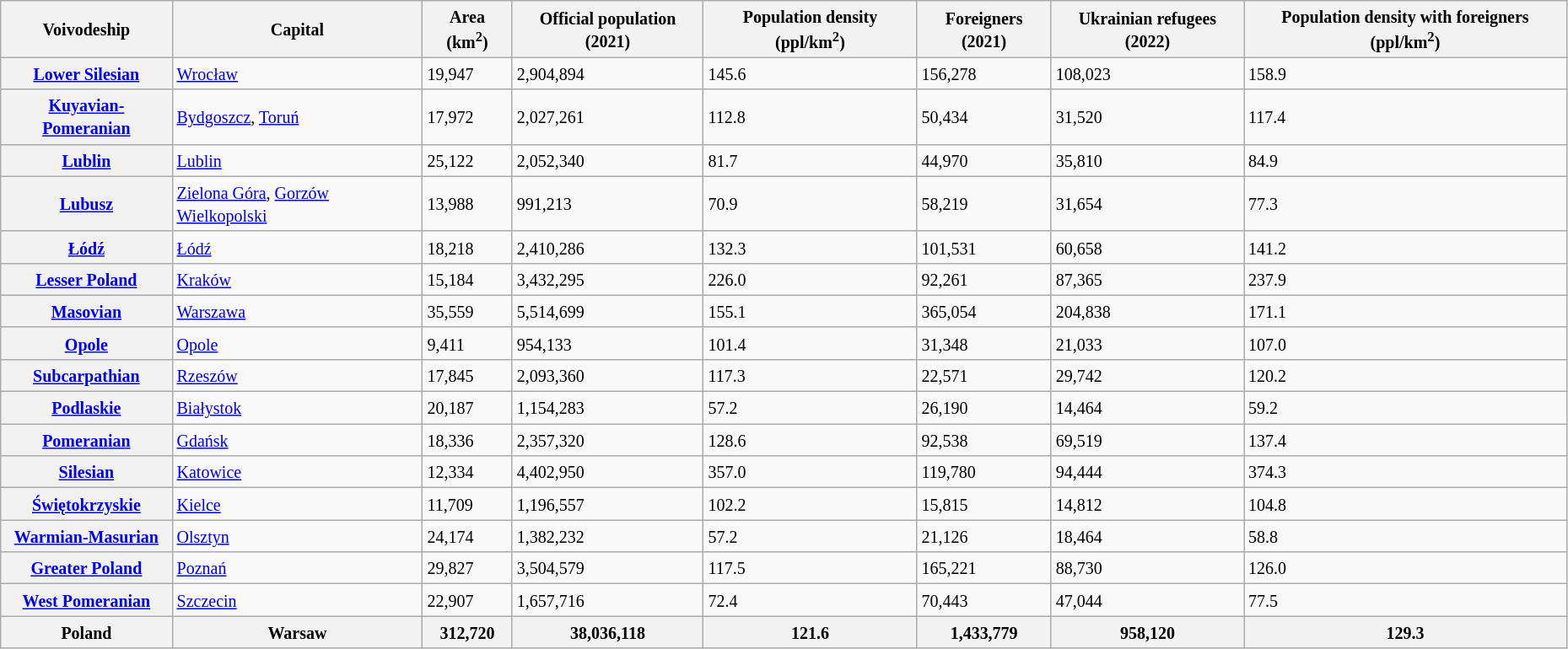<table class="wikitable sortable mw-collapsible mw-uncollapsed" width="98%">
<tr>
<th><small>Voivodeship</small></th>
<th><small>Capital</small></th>
<th><small>Area (km<sup>2</sup>)</small></th>
<th><small>Official population (2021)</small></th>
<th><small>Population density (ppl/km<sup>2</sup>)</small></th>
<th><small>Foreigners (2021)</small></th>
<th><small>Ukrainian refugees (2022)</small></th>
<th><small>Population density with foreigners (ppl/km<sup>2</sup>)</small></th>
</tr>
<tr>
<th align="left"><a href='#'><small>Lower Silesian</small></a></th>
<td><small><a href='#'>Wrocław</a></small></td>
<td><small>19,947</small></td>
<td><small>2,904,894</small></td>
<td><small>145.6</small></td>
<td><small>156,278</small></td>
<td><small>108,023</small></td>
<td><small>158.9</small></td>
</tr>
<tr>
<th><a href='#'><small>Kuyavian-Pomeranian</small></a></th>
<td><small><a href='#'>Bydgoszcz</a>, <a href='#'>Toruń</a></small></td>
<td><small>17,972</small></td>
<td><small>2,027,261</small></td>
<td><small>112.8</small></td>
<td><small>50,434</small></td>
<td><small>31,520</small></td>
<td><small>117.4</small></td>
</tr>
<tr>
<th><a href='#'><small>Lublin</small></a></th>
<td><small><a href='#'>Lublin</a></small></td>
<td><small>25,122</small></td>
<td><small>2,052,340</small></td>
<td><small>81.7</small></td>
<td><small>44,970</small></td>
<td><small>35,810</small></td>
<td><small>84.9</small></td>
</tr>
<tr>
<th><a href='#'><small>Lubusz</small></a></th>
<td><small><a href='#'>Zielona Góra</a>, <a href='#'>Gorzów Wielkopolski</a></small></td>
<td><small>13,988</small></td>
<td><small>991,213</small></td>
<td><small>70.9</small></td>
<td><small>58,219</small></td>
<td><small>31,654</small></td>
<td><small>77.3</small></td>
</tr>
<tr>
<th><a href='#'><small>Łódź</small></a></th>
<td><small><a href='#'>Łódź</a></small></td>
<td><small>18,218</small></td>
<td><small>2,410,286</small></td>
<td><small>132.3</small></td>
<td><small>101,531</small></td>
<td><small>60,658</small></td>
<td><small>141.2</small></td>
</tr>
<tr>
<th><a href='#'><small>Lesser Poland</small></a></th>
<td><small><a href='#'>Kraków</a></small></td>
<td><small>15,184</small></td>
<td><small>3,432,295</small></td>
<td><small>226.0</small></td>
<td><small>92,261</small></td>
<td><small>87,365</small></td>
<td><small>237.9</small></td>
</tr>
<tr>
<th><a href='#'><small>Masovian</small></a></th>
<td><small><a href='#'>Warszawa</a></small></td>
<td><small>35,559</small></td>
<td><small>5,514,699</small></td>
<td><small>155.1</small></td>
<td><small>365,054</small></td>
<td><small>204,838</small></td>
<td><small>171.1</small></td>
</tr>
<tr *>
<th><a href='#'><small>Opole</small></a></th>
<td><small><a href='#'>Opole</a></small></td>
<td><small>9,411</small></td>
<td><small>954,133</small></td>
<td><small>101.4</small></td>
<td><small>31,348</small></td>
<td><small>21,033</small></td>
<td><small>107.0</small></td>
</tr>
<tr>
<th><a href='#'><small>Subcarpathian</small></a></th>
<td><small><a href='#'>Rzeszów</a></small></td>
<td><small>17,845</small></td>
<td><small>2,093,360</small></td>
<td><small>117.3</small></td>
<td><small>22,571</small></td>
<td><small>29,742</small></td>
<td><small>120.2</small></td>
</tr>
<tr>
<th><a href='#'><small>Podlaskie</small></a></th>
<td><small><a href='#'>Białystok</a></small></td>
<td><small>20,187</small></td>
<td><small>1,154,283</small></td>
<td><small>57.2</small></td>
<td><small>26,190</small></td>
<td><small>14,464</small></td>
<td><small>59.2</small></td>
</tr>
<tr>
<th><a href='#'><small>Pomeranian</small></a></th>
<td><small><a href='#'>Gdańsk</a></small></td>
<td><small>18,336</small></td>
<td><small>2,357,320</small></td>
<td><small>128.6</small></td>
<td><small>92,538</small></td>
<td><small>69,519</small></td>
<td><small>137.4</small></td>
</tr>
<tr>
<th><a href='#'><small>Silesian</small></a></th>
<td><small><a href='#'>Katowice</a></small></td>
<td><small>12,334</small></td>
<td><small>4,402,950</small></td>
<td><small>357.0</small></td>
<td><small>119,780</small></td>
<td><small>94,444</small></td>
<td><small>374.3</small></td>
</tr>
<tr>
<th><a href='#'><small>Świętokrzyskie</small></a></th>
<td><small><a href='#'>Kielce</a></small></td>
<td><small>11,709</small></td>
<td><small>1,196,557</small></td>
<td><small>102.2</small></td>
<td><small>15,815</small></td>
<td><small>14,812</small></td>
<td><small>104.8</small></td>
</tr>
<tr>
<th><a href='#'><small>Warmian-Masurian</small></a></th>
<td><small><a href='#'>Olsztyn</a></small></td>
<td><small>24,174</small></td>
<td><small>1,382,232</small></td>
<td><small>57.2</small></td>
<td><small>21,126</small></td>
<td><small>18,464</small></td>
<td><small>58.8</small></td>
</tr>
<tr>
<th><a href='#'><small>Greater Poland</small></a></th>
<td><small><a href='#'>Poznań</a></small></td>
<td><small>29,827</small></td>
<td><small>3,504,579</small></td>
<td><small>117.5</small></td>
<td><small>165,221</small></td>
<td><small>88,730</small></td>
<td><small>126.0</small></td>
</tr>
<tr>
<th><a href='#'><small>West Pomeranian</small></a></th>
<td><small><a href='#'>Szczecin</a></small></td>
<td><small>22,907</small></td>
<td><small>1,657,716</small></td>
<td><small>72.4</small></td>
<td><small>70,443</small></td>
<td><small>47,044</small></td>
<td><small>77.5</small></td>
</tr>
<tr>
<th><small>Poland</small></th>
<th><small>Warsaw</small></th>
<th><small>312,720</small></th>
<th><small>38,036,118</small></th>
<th><small>121.6</small></th>
<th><small>1,433,779</small></th>
<th><small>958,120</small></th>
<th><small>129.3</small></th>
</tr>
</table>
